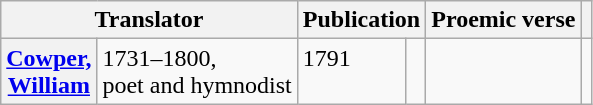<table class="wikitable" ">
<tr>
<th scope="col" colspan="2">Translator</th>
<th scope="col" colspan="2">Publication</th>
<th scope="col">Proemic verse</th>
<th scope="col"></th>
</tr>
<tr valign="top">
<th><a href='#'>Cowper,<br>William</a></th>
<td>1731–1800,<br>poet and hymnodist</td>
<td>1791</td>
<td London, J. Johnson></td>
<td style=white-space:nowrap><br><blockquote></blockquote>
<blockquote></blockquote></td>
<td></td>
</tr>
</table>
